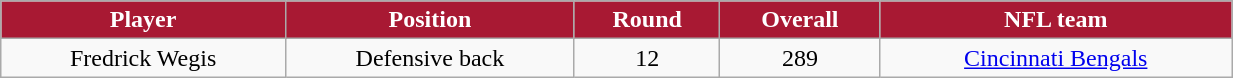<table class="wikitable" width="65%">
<tr align="center" style="background:#A81933;color:#FFFFFF;">
<td><strong>Player</strong></td>
<td><strong>Position</strong></td>
<td><strong>Round</strong></td>
<td><strong>Overall</strong></td>
<td><strong>NFL team</strong></td>
</tr>
<tr align="center" bgcolor="">
<td>Fredrick Wegis</td>
<td>Defensive back</td>
<td>12</td>
<td>289</td>
<td><a href='#'>Cincinnati Bengals</a></td>
</tr>
</table>
